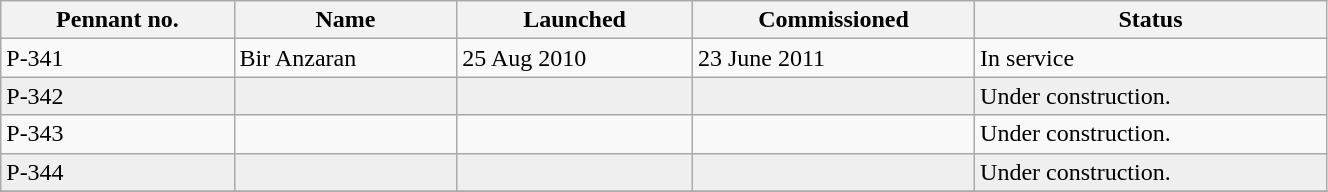<table class="wikitable" style="width:70%;">
<tr>
<th><strong>Pennant no.</strong></th>
<th><strong>Name</strong></th>
<th><strong>Launched</strong></th>
<th><strong>Commissioned</strong></th>
<th><strong>Status</strong></th>
</tr>
<tr>
<td>P-341</td>
<td>Bir Anzaran</td>
<td>25 Aug 2010</td>
<td>23 June 2011</td>
<td>In service</td>
</tr>
<tr style="background:#efefef; color:black">
<td>P-342</td>
<td></td>
<td></td>
<td></td>
<td>Under construction.</td>
</tr>
<tr>
<td>P-343</td>
<td></td>
<td></td>
<td></td>
<td>Under construction.</td>
</tr>
<tr style="background:#efefef; color:black">
<td>P-344</td>
<td></td>
<td></td>
<td></td>
<td>Under construction.</td>
</tr>
<tr>
</tr>
</table>
